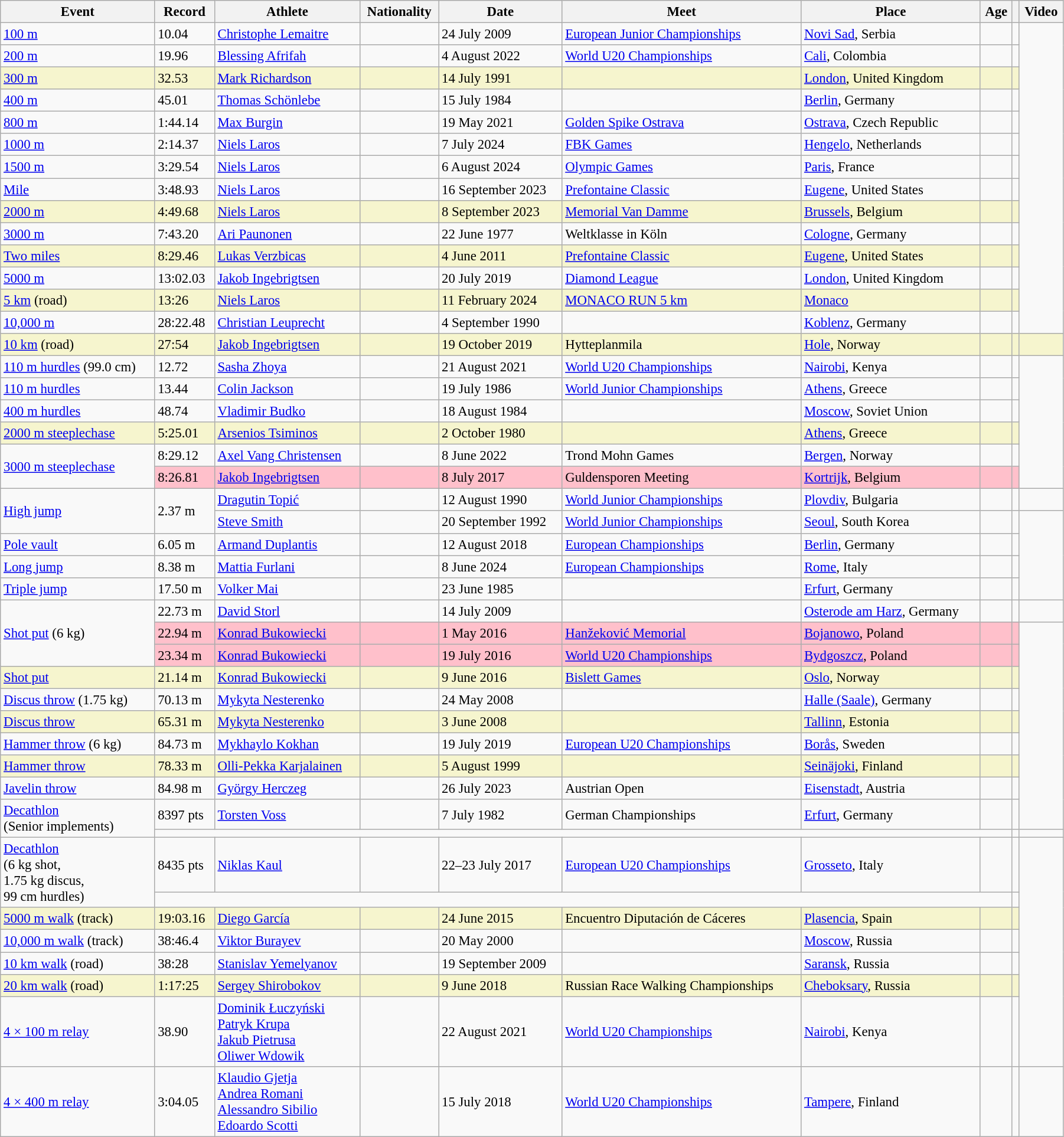<table class=wikitable style="width: 95%; font-size: 95%;">
<tr>
<th>Event</th>
<th>Record</th>
<th>Athlete</th>
<th>Nationality</th>
<th>Date</th>
<th>Meet</th>
<th>Place</th>
<th>Age</th>
<th></th>
<th>Video</th>
</tr>
<tr>
<td><a href='#'>100 m</a></td>
<td>10.04 </td>
<td><a href='#'>Christophe Lemaitre</a></td>
<td></td>
<td>24 July 2009</td>
<td><a href='#'>European Junior Championships</a></td>
<td><a href='#'>Novi Sad</a>, Serbia</td>
<td></td>
<td></td>
</tr>
<tr>
<td><a href='#'>200 m</a></td>
<td>19.96  </td>
<td><a href='#'>Blessing Afrifah</a></td>
<td></td>
<td>4 August 2022</td>
<td><a href='#'>World U20 Championships</a></td>
<td><a href='#'>Cali</a>, Colombia</td>
<td></td>
<td></td>
</tr>
<tr style="background:#f6f5ce;">
<td><a href='#'>300 m</a></td>
<td>32.53</td>
<td><a href='#'>Mark Richardson</a></td>
<td></td>
<td>14 July 1991</td>
<td></td>
<td><a href='#'>London</a>, United Kingdom</td>
<td></td>
<td></td>
</tr>
<tr>
<td><a href='#'>400 m</a></td>
<td>45.01</td>
<td><a href='#'>Thomas Schönlebe</a></td>
<td></td>
<td>15 July 1984</td>
<td></td>
<td><a href='#'>Berlin</a>, Germany</td>
<td></td>
<td></td>
</tr>
<tr>
<td><a href='#'>800 m</a></td>
<td>1:44.14</td>
<td><a href='#'>Max Burgin</a></td>
<td></td>
<td>19 May 2021</td>
<td><a href='#'>Golden Spike Ostrava</a></td>
<td><a href='#'>Ostrava</a>, Czech Republic</td>
<td></td>
<td></td>
</tr>
<tr>
<td><a href='#'>1000 m</a></td>
<td>2:14.37</td>
<td><a href='#'>Niels Laros</a></td>
<td></td>
<td>7 July 2024</td>
<td><a href='#'>FBK Games</a></td>
<td><a href='#'>Hengelo</a>, Netherlands</td>
<td></td>
<td></td>
</tr>
<tr>
<td><a href='#'>1500 m</a></td>
<td>3:29.54</td>
<td><a href='#'>Niels Laros</a></td>
<td></td>
<td>6 August 2024</td>
<td><a href='#'>Olympic Games</a></td>
<td><a href='#'>Paris</a>, France</td>
<td></td>
<td></td>
</tr>
<tr>
<td><a href='#'>Mile</a></td>
<td>3:48.93</td>
<td><a href='#'>Niels Laros</a></td>
<td></td>
<td>16 September 2023</td>
<td><a href='#'>Prefontaine Classic</a></td>
<td><a href='#'>Eugene</a>, United States</td>
<td></td>
<td></td>
</tr>
<tr style="background:#f6f5ce;">
<td><a href='#'>2000 m</a></td>
<td>4:49.68</td>
<td><a href='#'>Niels Laros</a></td>
<td></td>
<td>8 September 2023</td>
<td><a href='#'>Memorial Van Damme</a></td>
<td><a href='#'>Brussels</a>, Belgium</td>
<td></td>
<td></td>
</tr>
<tr>
<td><a href='#'>3000 m</a></td>
<td>7:43.20</td>
<td><a href='#'>Ari Paunonen</a></td>
<td></td>
<td>22 June 1977</td>
<td>Weltklasse in Köln</td>
<td><a href='#'>Cologne</a>, Germany</td>
<td></td>
<td></td>
</tr>
<tr style="background:#f6F5CE;">
<td><a href='#'>Two miles</a></td>
<td>8:29.46</td>
<td><a href='#'>Lukas Verzbicas</a></td>
<td></td>
<td>4 June 2011</td>
<td><a href='#'>Prefontaine Classic</a></td>
<td><a href='#'>Eugene</a>, United States</td>
<td></td>
<td></td>
</tr>
<tr>
<td><a href='#'>5000 m</a></td>
<td>13:02.03</td>
<td><a href='#'>Jakob Ingebrigtsen</a></td>
<td></td>
<td>20 July 2019</td>
<td><a href='#'>Diamond League</a></td>
<td><a href='#'>London</a>, United Kingdom</td>
<td></td>
<td></td>
</tr>
<tr style="background:#f6F5CE;">
<td><a href='#'>5 km</a> (road)</td>
<td>13:26</td>
<td><a href='#'>Niels Laros</a></td>
<td></td>
<td>11 February 2024</td>
<td><a href='#'>MONACO RUN 5 km</a></td>
<td><a href='#'>Monaco</a></td>
<td></td>
<td></td>
</tr>
<tr>
<td><a href='#'>10,000 m</a></td>
<td>28:22.48</td>
<td><a href='#'>Christian Leuprecht</a></td>
<td></td>
<td>4 September 1990</td>
<td></td>
<td><a href='#'>Koblenz</a>, Germany</td>
<td></td>
<td></td>
</tr>
<tr style="background:#f6F5CE;">
<td><a href='#'>10 km</a> (road)</td>
<td>27:54</td>
<td><a href='#'>Jakob Ingebrigtsen</a></td>
<td></td>
<td>19 October 2019</td>
<td>Hytteplanmila</td>
<td><a href='#'>Hole</a>, Norway</td>
<td></td>
<td></td>
<td></td>
</tr>
<tr>
<td><a href='#'>110 m hurdles</a> (99.0 cm)</td>
<td>12.72  </td>
<td><a href='#'>Sasha Zhoya</a></td>
<td></td>
<td>21 August 2021</td>
<td><a href='#'>World U20 Championships</a></td>
<td><a href='#'>Nairobi</a>, Kenya</td>
<td></td>
<td></td>
</tr>
<tr>
<td><a href='#'>110 m hurdles</a></td>
<td>13.44 </td>
<td><a href='#'>Colin Jackson</a></td>
<td></td>
<td>19 July 1986</td>
<td><a href='#'>World Junior Championships</a></td>
<td><a href='#'>Athens</a>, Greece</td>
<td></td>
<td></td>
</tr>
<tr>
<td><a href='#'>400 m hurdles</a></td>
<td>48.74</td>
<td><a href='#'>Vladimir Budko</a></td>
<td></td>
<td>18 August 1984</td>
<td></td>
<td><a href='#'>Moscow</a>, Soviet Union</td>
<td></td>
<td></td>
</tr>
<tr style="background:#f6f5ce;">
<td><a href='#'>2000 m steeplechase</a></td>
<td>5:25.01</td>
<td><a href='#'>Arsenios Tsiminos</a></td>
<td></td>
<td>2 October 1980</td>
<td></td>
<td><a href='#'>Athens</a>, Greece</td>
<td></td>
<td></td>
</tr>
<tr>
<td rowspan=2><a href='#'>3000 m steeplechase</a></td>
<td>8:29.12</td>
<td><a href='#'>Axel Vang Christensen</a></td>
<td></td>
<td>8 June 2022</td>
<td>Trond Mohn Games</td>
<td><a href='#'>Bergen</a>, Norway</td>
<td></td>
<td></td>
</tr>
<tr style="background:pink">
<td>8:26.81</td>
<td><a href='#'>Jakob Ingebrigtsen</a></td>
<td></td>
<td>8 July 2017</td>
<td>Guldensporen Meeting</td>
<td><a href='#'>Kortrijk</a>, Belgium</td>
<td></td>
<td></td>
</tr>
<tr>
<td rowspan=2><a href='#'>High jump</a></td>
<td rowspan=2>2.37 m</td>
<td><a href='#'>Dragutin Topić</a></td>
<td></td>
<td>12 August 1990</td>
<td><a href='#'>World Junior Championships</a></td>
<td><a href='#'>Plovdiv</a>, Bulgaria</td>
<td></td>
<td></td>
<td></td>
</tr>
<tr>
<td><a href='#'>Steve Smith</a></td>
<td></td>
<td>20 September 1992</td>
<td><a href='#'>World Junior Championships</a></td>
<td><a href='#'>Seoul</a>, South Korea</td>
<td></td>
<td></td>
</tr>
<tr>
<td><a href='#'>Pole vault</a></td>
<td>6.05 m</td>
<td><a href='#'>Armand Duplantis</a></td>
<td></td>
<td>12 August 2018</td>
<td><a href='#'>European Championships</a></td>
<td><a href='#'>Berlin</a>, Germany</td>
<td></td>
<td></td>
</tr>
<tr>
<td><a href='#'>Long jump</a></td>
<td>8.38 m </td>
<td><a href='#'>Mattia Furlani</a></td>
<td></td>
<td>8 June 2024</td>
<td><a href='#'>European Championships</a></td>
<td><a href='#'>Rome</a>, Italy</td>
<td></td>
<td></td>
</tr>
<tr>
<td><a href='#'>Triple jump</a></td>
<td>17.50 m </td>
<td><a href='#'>Volker Mai</a></td>
<td></td>
<td>23 June 1985</td>
<td></td>
<td><a href='#'>Erfurt</a>, Germany</td>
<td></td>
<td></td>
</tr>
<tr>
<td rowspan=3><a href='#'>Shot put</a> (6 kg)</td>
<td>22.73 m</td>
<td><a href='#'>David Storl</a></td>
<td></td>
<td>14 July 2009</td>
<td></td>
<td><a href='#'>Osterode am Harz</a>, Germany</td>
<td></td>
<td></td>
<td></td>
</tr>
<tr style="background:pink">
<td>22.94 m</td>
<td><a href='#'>Konrad Bukowiecki</a></td>
<td></td>
<td>1 May 2016</td>
<td><a href='#'>Hanžeković Memorial</a></td>
<td><a href='#'>Bojanowo</a>, Poland</td>
<td></td>
<td></td>
</tr>
<tr style="background:pink">
<td>23.34 m  </td>
<td><a href='#'>Konrad Bukowiecki</a></td>
<td></td>
<td>19 July 2016</td>
<td><a href='#'>World U20 Championships</a></td>
<td><a href='#'>Bydgoszcz</a>, Poland</td>
<td></td>
<td></td>
</tr>
<tr style="background:#f6f5ce;">
<td><a href='#'>Shot put</a></td>
<td>21.14 m</td>
<td><a href='#'>Konrad Bukowiecki</a></td>
<td></td>
<td>9 June 2016</td>
<td><a href='#'>Bislett Games</a></td>
<td><a href='#'>Oslo</a>, Norway</td>
<td></td>
<td></td>
</tr>
<tr>
<td><a href='#'>Discus throw</a> (1.75 kg)</td>
<td>70.13 m</td>
<td><a href='#'>Mykyta Nesterenko</a></td>
<td></td>
<td>24 May 2008</td>
<td></td>
<td><a href='#'>Halle (Saale)</a>, Germany</td>
<td></td>
<td></td>
</tr>
<tr style="background:#f6f5ce;">
<td><a href='#'>Discus throw</a></td>
<td>65.31 m</td>
<td><a href='#'>Mykyta Nesterenko</a></td>
<td></td>
<td>3 June 2008</td>
<td></td>
<td><a href='#'>Tallinn</a>, Estonia</td>
<td></td>
<td></td>
</tr>
<tr>
<td><a href='#'>Hammer throw</a> (6 kg)</td>
<td>84.73 m</td>
<td><a href='#'>Mykhaylo Kokhan</a></td>
<td></td>
<td>19 July 2019</td>
<td><a href='#'>European U20 Championships</a></td>
<td><a href='#'>Borås</a>, Sweden</td>
<td></td>
<td></td>
</tr>
<tr style="background:#f6f5ce;">
<td><a href='#'>Hammer throw</a></td>
<td>78.33 m</td>
<td><a href='#'>Olli-Pekka Karjalainen</a></td>
<td></td>
<td>5 August 1999</td>
<td></td>
<td><a href='#'>Seinäjoki</a>, Finland</td>
<td></td>
<td></td>
</tr>
<tr>
<td><a href='#'>Javelin throw</a></td>
<td>84.98 m</td>
<td><a href='#'>György Herczeg</a></td>
<td></td>
<td>26 July 2023</td>
<td>Austrian Open</td>
<td><a href='#'>Eisenstadt</a>, Austria</td>
<td></td>
<td></td>
</tr>
<tr>
<td rowspan=2><a href='#'>Decathlon</a><br>(Senior implements)</td>
<td>8397 pts</td>
<td><a href='#'>Torsten Voss</a></td>
<td></td>
<td>7 July 1982</td>
<td>German Championships</td>
<td><a href='#'>Erfurt</a>, Germany</td>
<td></td>
<td></td>
</tr>
<tr>
<td colspan=7></td>
<td></td>
<td></td>
</tr>
<tr>
<td rowspan=2><a href='#'>Decathlon</a><br>(6 kg shot,<br>1.75 kg discus,<br>99 cm hurdles)</td>
<td>8435 pts</td>
<td><a href='#'>Niklas Kaul</a></td>
<td></td>
<td>22–23 July 2017</td>
<td><a href='#'>European U20 Championships</a></td>
<td><a href='#'>Grosseto</a>, Italy</td>
<td></td>
<td></td>
</tr>
<tr>
<td colspan=7></td>
<td></td>
</tr>
<tr style="background:#f6f5ce;">
<td><a href='#'>5000 m walk</a> (track)</td>
<td>19:03.16</td>
<td><a href='#'>Diego García</a></td>
<td></td>
<td>24 June 2015</td>
<td>Encuentro Diputación de Cáceres</td>
<td><a href='#'>Plasencia</a>, Spain</td>
<td></td>
<td></td>
</tr>
<tr>
<td><a href='#'>10,000 m walk</a> (track)</td>
<td>38:46.4 </td>
<td><a href='#'>Viktor Burayev</a></td>
<td></td>
<td>20 May 2000</td>
<td></td>
<td><a href='#'>Moscow</a>, Russia</td>
<td></td>
<td></td>
</tr>
<tr>
<td><a href='#'>10 km walk</a> (road)</td>
<td>38:28</td>
<td><a href='#'>Stanislav Yemelyanov</a></td>
<td></td>
<td>19 September 2009</td>
<td></td>
<td><a href='#'>Saransk</a>, Russia</td>
<td></td>
<td></td>
</tr>
<tr style="background:#f6f5ce;">
<td><a href='#'>20 km walk</a> (road)</td>
<td>1:17:25</td>
<td><a href='#'>Sergey Shirobokov</a></td>
<td></td>
<td>9 June 2018</td>
<td>Russian Race Walking Championships</td>
<td><a href='#'>Cheboksary</a>, Russia</td>
<td></td>
<td></td>
</tr>
<tr>
<td><a href='#'>4 × 100 m relay</a></td>
<td>38.90 </td>
<td><a href='#'>Dominik Łuczyński</a><br><a href='#'>Patryk Krupa</a><br><a href='#'>Jakub Pietrusa</a><br><a href='#'>Oliwer Wdowik</a></td>
<td></td>
<td>22 August 2021</td>
<td><a href='#'>World U20 Championships</a></td>
<td><a href='#'>Nairobi</a>, Kenya</td>
<td></td>
<td></td>
</tr>
<tr>
<td><a href='#'>4 × 400 m relay</a></td>
<td>3:04.05</td>
<td><a href='#'>Klaudio Gjetja</a><br><a href='#'>Andrea Romani</a><br><a href='#'>Alessandro Sibilio</a><br><a href='#'>Edoardo Scotti</a></td>
<td></td>
<td>15 July 2018</td>
<td><a href='#'>World U20 Championships</a></td>
<td><a href='#'>Tampere</a>, Finland</td>
<td><br><br><br></td>
<td></td>
<td></td>
</tr>
</table>
